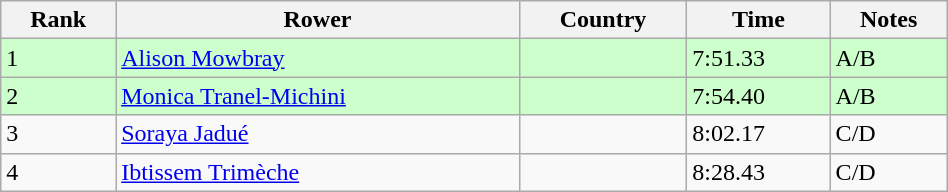<table class="wikitable sortable" width=50%>
<tr>
<th>Rank</th>
<th>Rower</th>
<th>Country</th>
<th>Time</th>
<th>Notes</th>
</tr>
<tr bgcolor=ccffcc>
<td>1</td>
<td><a href='#'>Alison Mowbray</a></td>
<td></td>
<td>7:51.33</td>
<td>A/B</td>
</tr>
<tr bgcolor=ccffcc>
<td>2</td>
<td><a href='#'>Monica Tranel-Michini</a></td>
<td></td>
<td>7:54.40</td>
<td>A/B</td>
</tr>
<tr>
<td>3</td>
<td><a href='#'>Soraya Jadué</a></td>
<td></td>
<td>8:02.17</td>
<td>C/D</td>
</tr>
<tr>
<td>4</td>
<td><a href='#'>Ibtissem Trimèche</a></td>
<td></td>
<td>8:28.43</td>
<td>C/D</td>
</tr>
</table>
